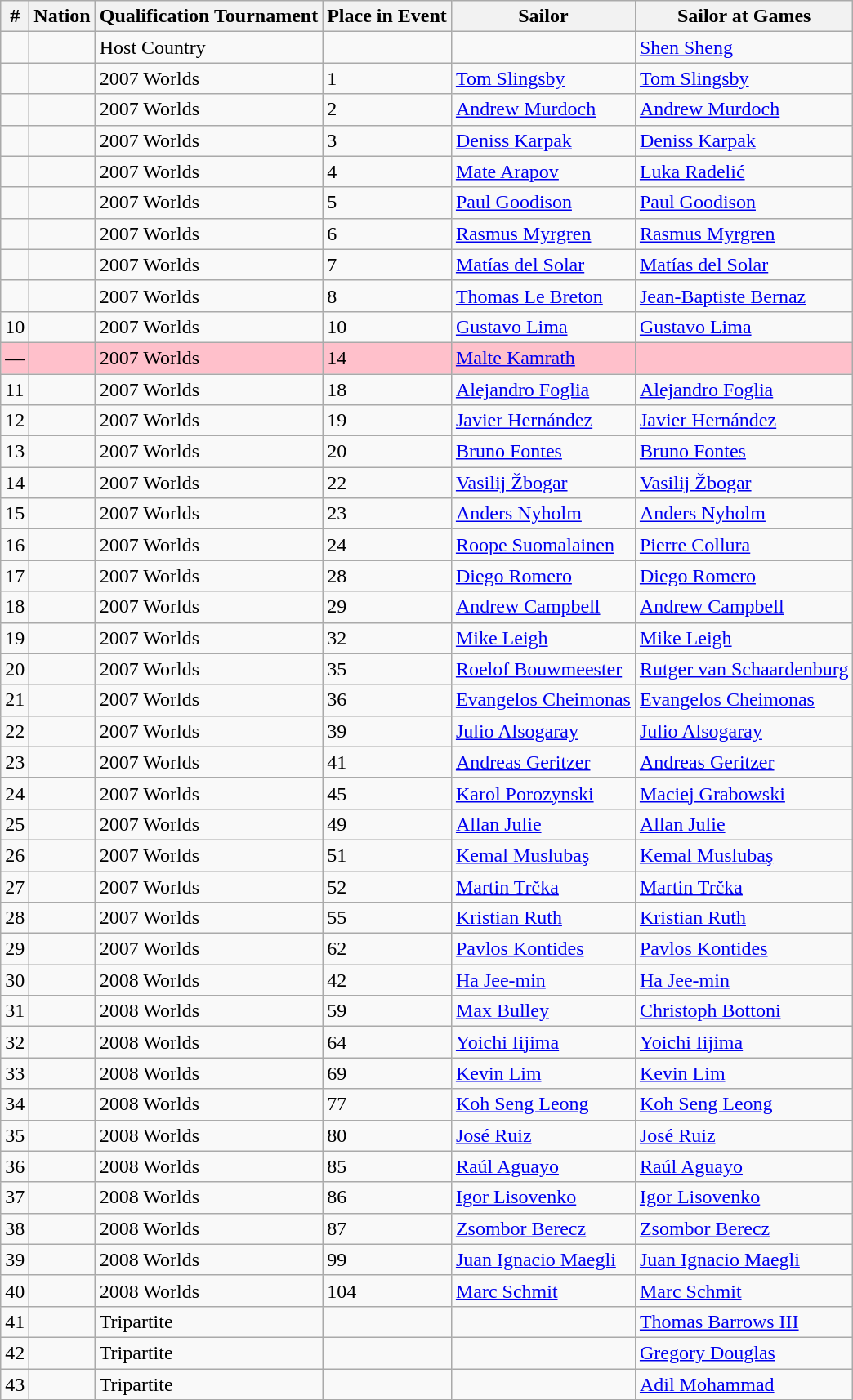<table class="sortable wikitable">
<tr>
<th>#</th>
<th>Nation</th>
<th>Qualification Tournament</th>
<th>Place in Event</th>
<th>Sailor</th>
<th>Sailor at Games</th>
</tr>
<tr>
<td></td>
<td></td>
<td>Host Country</td>
<td></td>
<td></td>
<td><a href='#'>Shen Sheng</a></td>
</tr>
<tr>
<td></td>
<td></td>
<td>2007 Worlds</td>
<td>1</td>
<td><a href='#'>Tom Slingsby</a></td>
<td><a href='#'>Tom Slingsby</a></td>
</tr>
<tr>
<td></td>
<td></td>
<td>2007 Worlds</td>
<td>2</td>
<td><a href='#'>Andrew Murdoch</a></td>
<td><a href='#'>Andrew Murdoch</a></td>
</tr>
<tr>
<td></td>
<td></td>
<td>2007 Worlds</td>
<td>3</td>
<td><a href='#'>Deniss Karpak</a></td>
<td><a href='#'>Deniss Karpak</a></td>
</tr>
<tr>
<td></td>
<td></td>
<td>2007 Worlds</td>
<td>4</td>
<td><a href='#'>Mate Arapov</a></td>
<td><a href='#'>Luka Radelić</a></td>
</tr>
<tr>
<td></td>
<td></td>
<td>2007 Worlds</td>
<td>5</td>
<td><a href='#'>Paul Goodison</a></td>
<td><a href='#'>Paul Goodison</a></td>
</tr>
<tr>
<td></td>
<td></td>
<td>2007 Worlds</td>
<td>6</td>
<td><a href='#'>Rasmus Myrgren</a></td>
<td><a href='#'>Rasmus Myrgren</a></td>
</tr>
<tr>
<td></td>
<td></td>
<td>2007 Worlds</td>
<td>7</td>
<td><a href='#'>Matías del Solar</a></td>
<td><a href='#'>Matías del Solar</a></td>
</tr>
<tr>
<td></td>
<td></td>
<td>2007 Worlds</td>
<td>8</td>
<td><a href='#'>Thomas Le Breton</a></td>
<td><a href='#'>Jean-Baptiste Bernaz</a></td>
</tr>
<tr>
<td>10</td>
<td></td>
<td>2007 Worlds</td>
<td>10</td>
<td><a href='#'>Gustavo Lima</a></td>
<td><a href='#'>Gustavo Lima</a></td>
</tr>
<tr bgcolor=#FFC0CB>
<td>—</td>
<td></td>
<td>2007 Worlds</td>
<td>14</td>
<td><a href='#'>Malte Kamrath</a></td>
<td></td>
</tr>
<tr>
<td>11</td>
<td></td>
<td>2007 Worlds</td>
<td>18</td>
<td><a href='#'>Alejandro Foglia</a></td>
<td><a href='#'>Alejandro Foglia</a></td>
</tr>
<tr>
<td>12</td>
<td></td>
<td>2007 Worlds</td>
<td>19</td>
<td><a href='#'>Javier Hernández</a></td>
<td><a href='#'>Javier Hernández</a></td>
</tr>
<tr>
<td>13</td>
<td></td>
<td>2007 Worlds</td>
<td>20</td>
<td><a href='#'>Bruno Fontes</a></td>
<td><a href='#'>Bruno Fontes</a></td>
</tr>
<tr>
<td>14</td>
<td></td>
<td>2007 Worlds</td>
<td>22</td>
<td><a href='#'>Vasilij Žbogar</a></td>
<td><a href='#'>Vasilij Žbogar</a></td>
</tr>
<tr>
<td>15</td>
<td></td>
<td>2007 Worlds</td>
<td>23</td>
<td><a href='#'>Anders Nyholm</a></td>
<td><a href='#'>Anders Nyholm</a></td>
</tr>
<tr>
<td>16</td>
<td></td>
<td>2007 Worlds</td>
<td>24</td>
<td><a href='#'>Roope Suomalainen</a></td>
<td><a href='#'>Pierre Collura</a></td>
</tr>
<tr>
<td>17</td>
<td></td>
<td>2007 Worlds</td>
<td>28</td>
<td><a href='#'>Diego Romero</a></td>
<td><a href='#'>Diego Romero</a></td>
</tr>
<tr>
<td>18</td>
<td></td>
<td>2007 Worlds</td>
<td>29</td>
<td><a href='#'>Andrew Campbell</a></td>
<td><a href='#'>Andrew Campbell</a></td>
</tr>
<tr>
<td>19</td>
<td></td>
<td>2007 Worlds</td>
<td>32</td>
<td><a href='#'>Mike Leigh</a></td>
<td><a href='#'>Mike Leigh</a></td>
</tr>
<tr>
<td>20</td>
<td></td>
<td>2007 Worlds</td>
<td>35</td>
<td><a href='#'>Roelof Bouwmeester</a></td>
<td><a href='#'>Rutger van Schaardenburg</a></td>
</tr>
<tr>
<td>21</td>
<td></td>
<td>2007 Worlds</td>
<td>36</td>
<td><a href='#'>Evangelos Cheimonas</a></td>
<td><a href='#'>Evangelos Cheimonas</a></td>
</tr>
<tr>
<td>22</td>
<td></td>
<td>2007 Worlds</td>
<td>39</td>
<td><a href='#'>Julio Alsogaray</a></td>
<td><a href='#'>Julio Alsogaray</a></td>
</tr>
<tr>
<td>23</td>
<td></td>
<td>2007 Worlds</td>
<td>41</td>
<td><a href='#'>Andreas Geritzer</a></td>
<td><a href='#'>Andreas Geritzer</a></td>
</tr>
<tr>
<td>24</td>
<td></td>
<td>2007 Worlds</td>
<td>45</td>
<td><a href='#'>Karol Porozynski</a></td>
<td><a href='#'>Maciej Grabowski</a></td>
</tr>
<tr>
<td>25</td>
<td></td>
<td>2007 Worlds</td>
<td>49</td>
<td><a href='#'>Allan Julie</a></td>
<td><a href='#'>Allan Julie</a></td>
</tr>
<tr>
<td>26</td>
<td></td>
<td>2007 Worlds</td>
<td>51</td>
<td><a href='#'>Kemal Muslubaş</a></td>
<td><a href='#'>Kemal Muslubaş</a></td>
</tr>
<tr>
<td>27</td>
<td></td>
<td>2007 Worlds</td>
<td>52</td>
<td><a href='#'>Martin Trčka</a></td>
<td><a href='#'>Martin Trčka</a></td>
</tr>
<tr>
<td>28</td>
<td></td>
<td>2007 Worlds</td>
<td>55</td>
<td><a href='#'>Kristian Ruth</a></td>
<td><a href='#'>Kristian Ruth</a></td>
</tr>
<tr>
<td>29</td>
<td></td>
<td>2007 Worlds</td>
<td>62</td>
<td><a href='#'>Pavlos Kontides</a></td>
<td><a href='#'>Pavlos Kontides</a></td>
</tr>
<tr>
<td>30</td>
<td></td>
<td>2008 Worlds</td>
<td>42</td>
<td><a href='#'>Ha Jee-min</a></td>
<td><a href='#'>Ha Jee-min</a></td>
</tr>
<tr>
<td>31</td>
<td></td>
<td>2008 Worlds</td>
<td>59</td>
<td><a href='#'>Max Bulley</a></td>
<td><a href='#'>Christoph Bottoni</a></td>
</tr>
<tr>
<td>32</td>
<td></td>
<td>2008 Worlds</td>
<td>64</td>
<td><a href='#'>Yoichi Iijima</a></td>
<td><a href='#'>Yoichi Iijima</a></td>
</tr>
<tr>
<td>33</td>
<td></td>
<td>2008 Worlds</td>
<td>69</td>
<td><a href='#'>Kevin Lim</a></td>
<td><a href='#'>Kevin Lim</a></td>
</tr>
<tr>
<td>34</td>
<td></td>
<td>2008 Worlds</td>
<td>77</td>
<td><a href='#'>Koh Seng Leong</a></td>
<td><a href='#'>Koh Seng Leong</a></td>
</tr>
<tr>
<td>35</td>
<td></td>
<td>2008 Worlds</td>
<td>80</td>
<td><a href='#'>José Ruiz</a></td>
<td><a href='#'>José Ruiz</a></td>
</tr>
<tr>
<td>36</td>
<td></td>
<td>2008 Worlds</td>
<td>85</td>
<td><a href='#'>Raúl Aguayo</a></td>
<td><a href='#'>Raúl Aguayo</a></td>
</tr>
<tr>
<td>37</td>
<td></td>
<td>2008 Worlds</td>
<td>86</td>
<td><a href='#'>Igor Lisovenko</a></td>
<td><a href='#'>Igor Lisovenko</a></td>
</tr>
<tr>
<td>38</td>
<td></td>
<td>2008 Worlds</td>
<td>87</td>
<td><a href='#'>Zsombor Berecz</a></td>
<td><a href='#'>Zsombor Berecz</a></td>
</tr>
<tr>
<td>39</td>
<td></td>
<td>2008 Worlds</td>
<td>99</td>
<td><a href='#'>Juan Ignacio Maegli</a></td>
<td><a href='#'>Juan Ignacio Maegli</a></td>
</tr>
<tr>
<td>40</td>
<td></td>
<td>2008 Worlds</td>
<td>104</td>
<td><a href='#'>Marc Schmit</a></td>
<td><a href='#'>Marc Schmit</a></td>
</tr>
<tr>
<td>41</td>
<td></td>
<td>Tripartite</td>
<td></td>
<td></td>
<td><a href='#'>Thomas Barrows III</a></td>
</tr>
<tr>
<td>42</td>
<td></td>
<td>Tripartite</td>
<td></td>
<td></td>
<td><a href='#'>Gregory Douglas</a></td>
</tr>
<tr>
<td>43</td>
<td></td>
<td>Tripartite</td>
<td></td>
<td></td>
<td><a href='#'>Adil Mohammad</a></td>
</tr>
</table>
